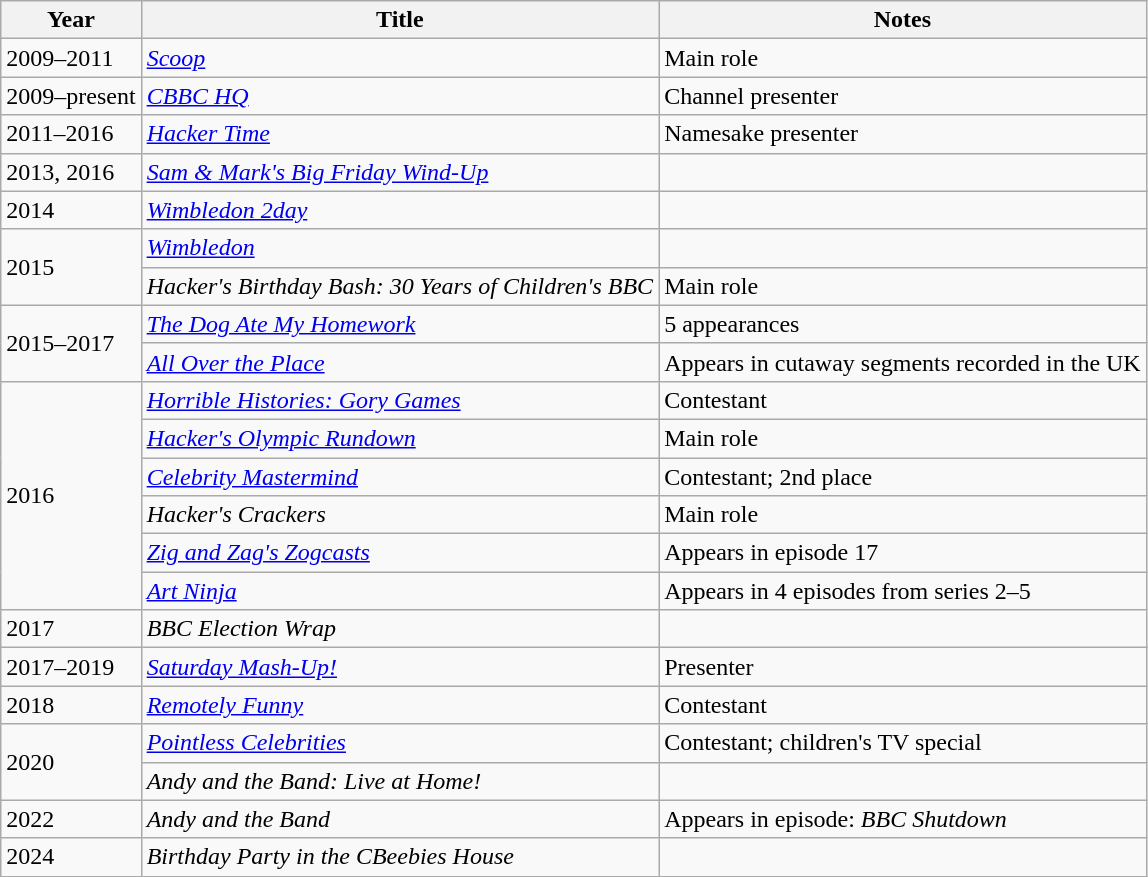<table class="wikitable sortable">
<tr>
<th>Year</th>
<th>Title</th>
<th>Notes</th>
</tr>
<tr>
<td>2009–2011</td>
<td><em><a href='#'>Scoop</a></em></td>
<td>Main role</td>
</tr>
<tr>
<td>2009–present</td>
<td><em><a href='#'>CBBC HQ</a></em></td>
<td>Channel presenter</td>
</tr>
<tr>
<td>2011–2016</td>
<td><em><a href='#'>Hacker Time</a></em></td>
<td>Namesake presenter</td>
</tr>
<tr>
<td>2013, 2016</td>
<td><em><a href='#'>Sam & Mark's Big Friday Wind-Up</a></em></td>
<td></td>
</tr>
<tr>
<td>2014</td>
<td><em><a href='#'>Wimbledon 2day</a></em></td>
<td></td>
</tr>
<tr>
<td rowspan="2">2015</td>
<td><em><a href='#'>Wimbledon</a></em></td>
<td></td>
</tr>
<tr>
<td><em>Hacker's Birthday Bash: 30 Years of Children's BBC</em></td>
<td>Main role</td>
</tr>
<tr>
<td rowspan="2">2015–2017</td>
<td><em><a href='#'>The Dog Ate My Homework</a></em></td>
<td>5 appearances</td>
</tr>
<tr>
<td><em><a href='#'>All Over the Place</a></em></td>
<td>Appears in cutaway segments recorded in the UK</td>
</tr>
<tr>
<td rowspan="6">2016</td>
<td><em><a href='#'>Horrible Histories: Gory Games</a></em></td>
<td>Contestant</td>
</tr>
<tr>
<td><em><a href='#'>Hacker's Olympic Rundown</a></em></td>
<td>Main role</td>
</tr>
<tr>
<td><em><a href='#'>Celebrity Mastermind</a></em></td>
<td>Contestant; 2nd place</td>
</tr>
<tr>
<td><em>Hacker's Crackers</em></td>
<td>Main role</td>
</tr>
<tr>
<td><em><a href='#'>Zig and Zag's Zogcasts</a></em></td>
<td>Appears in episode 17</td>
</tr>
<tr>
<td><em><a href='#'>Art Ninja</a></em></td>
<td>Appears in 4 episodes from series 2–5</td>
</tr>
<tr>
<td>2017</td>
<td><em>BBC Election Wrap</em></td>
<td></td>
</tr>
<tr>
<td>2017–2019</td>
<td><em><a href='#'>Saturday Mash-Up!</a></em></td>
<td>Presenter</td>
</tr>
<tr>
<td>2018</td>
<td><em><a href='#'>Remotely Funny</a></em></td>
<td>Contestant</td>
</tr>
<tr>
<td rowspan="2">2020</td>
<td><em><a href='#'>Pointless Celebrities</a></em></td>
<td>Contestant; children's TV special</td>
</tr>
<tr>
<td><em>Andy and the Band: Live at Home!</em></td>
<td></td>
</tr>
<tr>
<td>2022</td>
<td><em>Andy and the Band</em></td>
<td>Appears in episode: <em>BBC Shutdown</em></td>
</tr>
<tr>
<td>2024</td>
<td><em>Birthday Party in the CBeebies House</em></td>
</tr>
</table>
